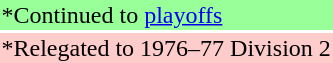<table>
<tr style="background: #99FF99;">
<td>*Continued to <a href='#'>playoffs</a></td>
</tr>
<tr style="background: #FFCCCC;">
<td>*Relegated to 1976–77 Division 2</td>
</tr>
</table>
